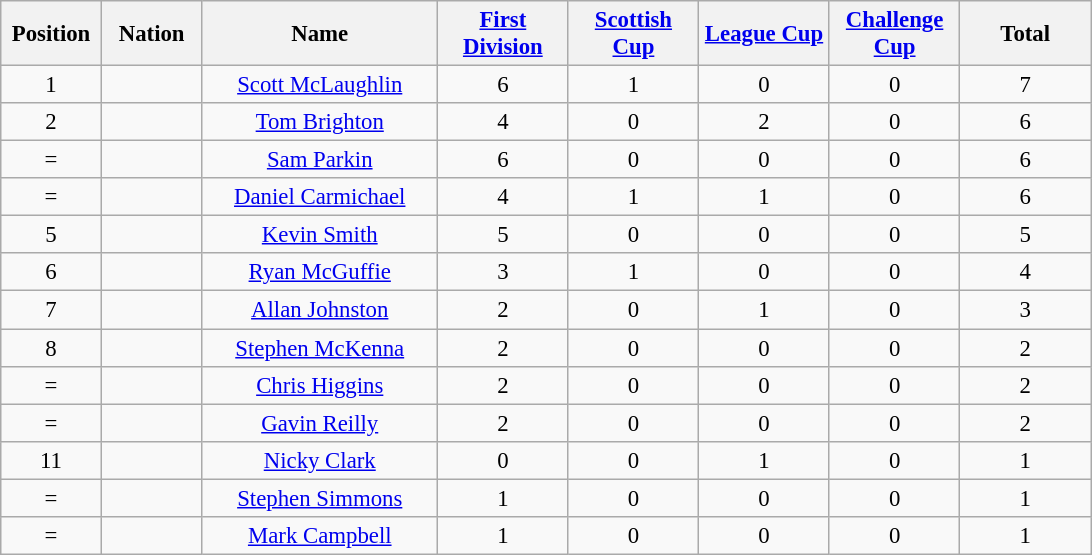<table class="wikitable" style="font-size: 95%; text-align: center;">
<tr>
<th width=60>Position</th>
<th width=60>Nation</th>
<th width=150>Name</th>
<th width=80><a href='#'>First Division</a></th>
<th width=80><a href='#'>Scottish Cup</a></th>
<th width=80><a href='#'>League Cup</a></th>
<th width=80><a href='#'>Challenge Cup</a></th>
<th width=80>Total</th>
</tr>
<tr>
<td>1</td>
<td></td>
<td><a href='#'>Scott McLaughlin</a></td>
<td>6</td>
<td>1</td>
<td>0</td>
<td>0</td>
<td>7</td>
</tr>
<tr>
<td>2</td>
<td></td>
<td><a href='#'>Tom Brighton</a></td>
<td>4</td>
<td>0</td>
<td>2</td>
<td>0</td>
<td>6</td>
</tr>
<tr>
<td>=</td>
<td></td>
<td><a href='#'>Sam Parkin</a></td>
<td>6</td>
<td>0</td>
<td>0</td>
<td>0</td>
<td>6</td>
</tr>
<tr>
<td>=</td>
<td></td>
<td><a href='#'>Daniel Carmichael</a></td>
<td>4</td>
<td>1</td>
<td>1</td>
<td>0</td>
<td>6</td>
</tr>
<tr>
<td>5</td>
<td></td>
<td><a href='#'>Kevin Smith</a></td>
<td>5</td>
<td>0</td>
<td>0</td>
<td>0</td>
<td>5</td>
</tr>
<tr>
<td>6</td>
<td></td>
<td><a href='#'>Ryan McGuffie</a></td>
<td>3</td>
<td>1</td>
<td>0</td>
<td>0</td>
<td>4</td>
</tr>
<tr>
<td>7</td>
<td></td>
<td><a href='#'>Allan Johnston</a></td>
<td>2</td>
<td>0</td>
<td>1</td>
<td>0</td>
<td>3</td>
</tr>
<tr>
<td>8</td>
<td></td>
<td><a href='#'>Stephen McKenna</a></td>
<td>2</td>
<td>0</td>
<td>0</td>
<td>0</td>
<td>2</td>
</tr>
<tr>
<td>=</td>
<td></td>
<td><a href='#'>Chris Higgins</a></td>
<td>2</td>
<td>0</td>
<td>0</td>
<td>0</td>
<td>2</td>
</tr>
<tr>
<td>=</td>
<td></td>
<td><a href='#'>Gavin Reilly</a></td>
<td>2</td>
<td>0</td>
<td>0</td>
<td>0</td>
<td>2</td>
</tr>
<tr>
<td>11</td>
<td></td>
<td><a href='#'>Nicky Clark</a></td>
<td>0</td>
<td>0</td>
<td>1</td>
<td>0</td>
<td>1</td>
</tr>
<tr>
<td>=</td>
<td></td>
<td><a href='#'>Stephen Simmons</a></td>
<td>1</td>
<td>0</td>
<td>0</td>
<td>0</td>
<td>1</td>
</tr>
<tr>
<td>=</td>
<td></td>
<td><a href='#'>Mark Campbell</a></td>
<td>1</td>
<td>0</td>
<td>0</td>
<td>0</td>
<td>1</td>
</tr>
</table>
